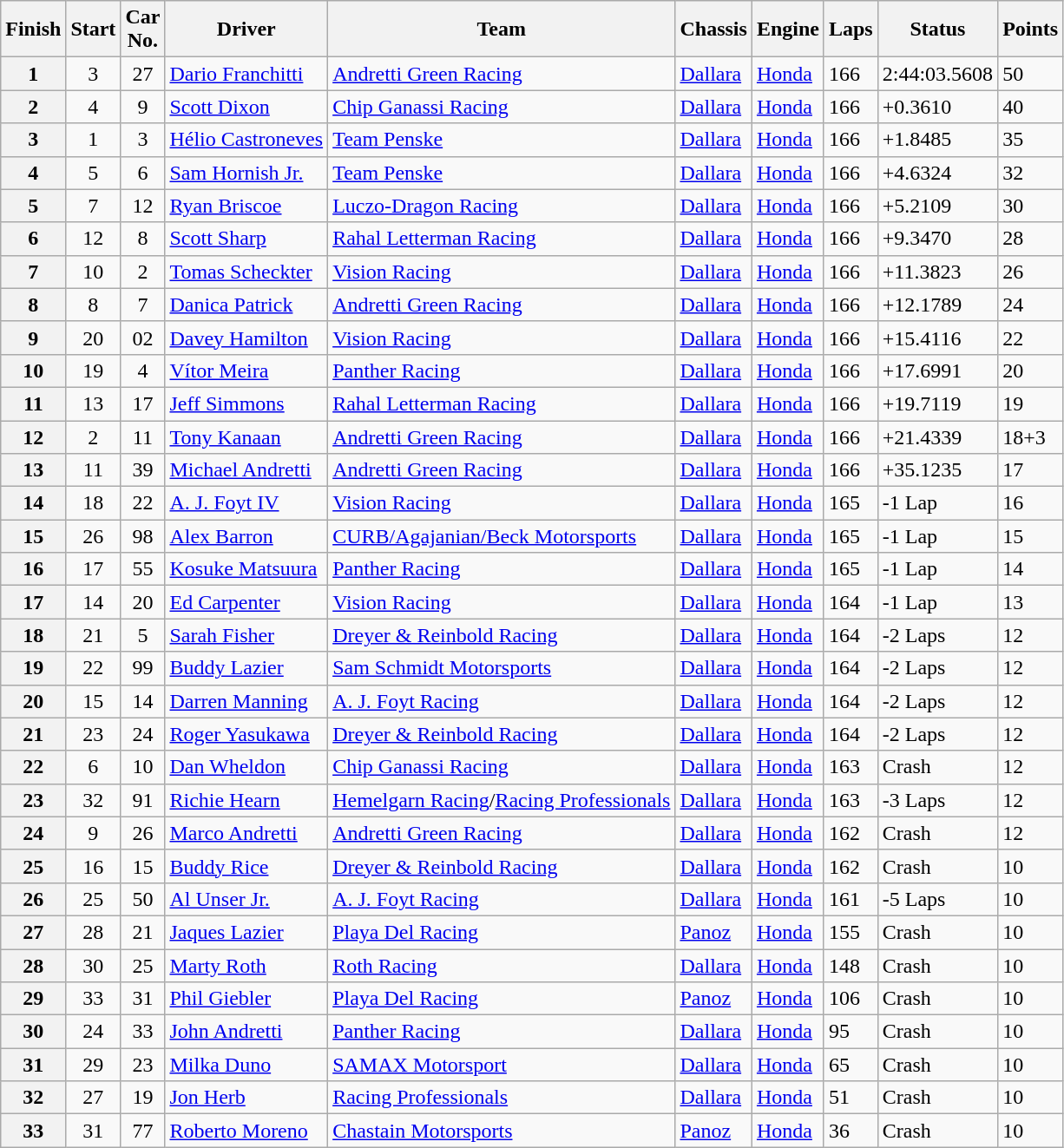<table class="wikitable">
<tr>
<th>Finish</th>
<th>Start</th>
<th>Car<br>No.</th>
<th>Driver</th>
<th>Team</th>
<th>Chassis</th>
<th>Engine</th>
<th>Laps</th>
<th>Status</th>
<th>Points</th>
</tr>
<tr>
<th>1</th>
<td align="center">3</td>
<td align="center">27</td>
<td> <a href='#'>Dario Franchitti</a></td>
<td><a href='#'>Andretti Green Racing</a></td>
<td><a href='#'>Dallara</a></td>
<td><a href='#'>Honda</a></td>
<td>166</td>
<td>2:44:03.5608</td>
<td>50</td>
</tr>
<tr>
<th>2</th>
<td align="center">4</td>
<td align="center">9</td>
<td> <a href='#'>Scott Dixon</a></td>
<td><a href='#'>Chip Ganassi Racing</a></td>
<td><a href='#'>Dallara</a></td>
<td><a href='#'>Honda</a></td>
<td>166</td>
<td>+0.3610</td>
<td>40</td>
</tr>
<tr>
<th>3</th>
<td align="center">1</td>
<td align="center">3</td>
<td> <a href='#'>Hélio Castroneves</a> <strong></strong></td>
<td><a href='#'>Team Penske</a></td>
<td><a href='#'>Dallara</a></td>
<td><a href='#'>Honda</a></td>
<td>166</td>
<td>+1.8485</td>
<td>35</td>
</tr>
<tr>
<th>4</th>
<td align="center">5</td>
<td align="center">6</td>
<td> <a href='#'>Sam Hornish Jr.</a> <strong></strong></td>
<td><a href='#'>Team Penske</a></td>
<td><a href='#'>Dallara</a></td>
<td><a href='#'>Honda</a></td>
<td>166</td>
<td>+4.6324</td>
<td>32</td>
</tr>
<tr>
<th>5</th>
<td align="center">7</td>
<td align="center">12</td>
<td> <a href='#'>Ryan Briscoe</a></td>
<td><a href='#'>Luczo-Dragon Racing</a></td>
<td><a href='#'>Dallara</a></td>
<td><a href='#'>Honda</a></td>
<td>166</td>
<td>+5.2109</td>
<td>30</td>
</tr>
<tr>
<th>6</th>
<td align="center">12</td>
<td align="center">8</td>
<td> <a href='#'>Scott Sharp</a></td>
<td><a href='#'>Rahal Letterman Racing</a></td>
<td><a href='#'>Dallara</a></td>
<td><a href='#'>Honda</a></td>
<td>166</td>
<td>+9.3470</td>
<td>28</td>
</tr>
<tr>
<th>7</th>
<td align="center">10</td>
<td align="center">2</td>
<td> <a href='#'>Tomas Scheckter</a></td>
<td><a href='#'>Vision Racing</a></td>
<td><a href='#'>Dallara</a></td>
<td><a href='#'>Honda</a></td>
<td>166</td>
<td>+11.3823</td>
<td>26</td>
</tr>
<tr>
<th>8</th>
<td align="center">8</td>
<td align="center">7</td>
<td> <a href='#'>Danica Patrick</a></td>
<td><a href='#'>Andretti Green Racing</a></td>
<td><a href='#'>Dallara</a></td>
<td><a href='#'>Honda</a></td>
<td>166</td>
<td>+12.1789</td>
<td>24</td>
</tr>
<tr>
<th>9</th>
<td align="center">20</td>
<td align="center">02</td>
<td> <a href='#'>Davey Hamilton</a></td>
<td><a href='#'>Vision Racing</a></td>
<td><a href='#'>Dallara</a></td>
<td><a href='#'>Honda</a></td>
<td>166</td>
<td>+15.4116</td>
<td>22</td>
</tr>
<tr>
<th>10</th>
<td align="center">19</td>
<td align="center">4</td>
<td> <a href='#'>Vítor Meira</a></td>
<td><a href='#'>Panther Racing</a></td>
<td><a href='#'>Dallara</a></td>
<td><a href='#'>Honda</a></td>
<td>166</td>
<td>+17.6991</td>
<td>20</td>
</tr>
<tr>
<th>11</th>
<td align="center">13</td>
<td align="center">17</td>
<td> <a href='#'>Jeff Simmons</a></td>
<td><a href='#'>Rahal Letterman Racing</a></td>
<td><a href='#'>Dallara</a></td>
<td><a href='#'>Honda</a></td>
<td>166</td>
<td>+19.7119</td>
<td>19</td>
</tr>
<tr>
<th>12</th>
<td align="center">2</td>
<td align="center">11</td>
<td> <a href='#'>Tony Kanaan</a></td>
<td><a href='#'>Andretti Green Racing</a></td>
<td><a href='#'>Dallara</a></td>
<td><a href='#'>Honda</a></td>
<td>166</td>
<td>+21.4339</td>
<td>18+3</td>
</tr>
<tr>
<th>13</th>
<td align="center">11</td>
<td align="center">39</td>
<td> <a href='#'>Michael Andretti</a></td>
<td><a href='#'>Andretti Green Racing</a></td>
<td><a href='#'>Dallara</a></td>
<td><a href='#'>Honda</a></td>
<td>166</td>
<td>+35.1235</td>
<td>17</td>
</tr>
<tr>
<th>14</th>
<td align="center">18</td>
<td align="center">22</td>
<td> <a href='#'>A. J. Foyt IV</a></td>
<td><a href='#'>Vision Racing</a></td>
<td><a href='#'>Dallara</a></td>
<td><a href='#'>Honda</a></td>
<td>165</td>
<td>-1 Lap</td>
<td>16</td>
</tr>
<tr>
<th>15</th>
<td align="center">26</td>
<td align="center">98</td>
<td> <a href='#'>Alex Barron</a></td>
<td><a href='#'>CURB/Agajanian/Beck Motorsports</a></td>
<td><a href='#'>Dallara</a></td>
<td><a href='#'>Honda</a></td>
<td>165</td>
<td>-1 Lap</td>
<td>15</td>
</tr>
<tr>
<th>16</th>
<td align="center">17</td>
<td align="center">55</td>
<td> <a href='#'>Kosuke Matsuura</a></td>
<td><a href='#'>Panther Racing</a></td>
<td><a href='#'>Dallara</a></td>
<td><a href='#'>Honda</a></td>
<td>165</td>
<td>-1 Lap</td>
<td>14</td>
</tr>
<tr>
<th>17</th>
<td align="center">14</td>
<td align="center">20</td>
<td> <a href='#'>Ed Carpenter</a></td>
<td><a href='#'>Vision Racing</a></td>
<td><a href='#'>Dallara</a></td>
<td><a href='#'>Honda</a></td>
<td>164</td>
<td>-1 Lap</td>
<td>13</td>
</tr>
<tr>
<th>18</th>
<td align="center">21</td>
<td align="center">5</td>
<td> <a href='#'>Sarah Fisher</a></td>
<td><a href='#'>Dreyer & Reinbold Racing</a></td>
<td><a href='#'>Dallara</a></td>
<td><a href='#'>Honda</a></td>
<td>164</td>
<td>-2 Laps</td>
<td>12</td>
</tr>
<tr>
<th>19</th>
<td align="center">22</td>
<td align="center">99</td>
<td> <a href='#'>Buddy Lazier</a> <strong></strong></td>
<td><a href='#'>Sam Schmidt Motorsports</a></td>
<td><a href='#'>Dallara</a></td>
<td><a href='#'>Honda</a></td>
<td>164</td>
<td>-2 Laps</td>
<td>12</td>
</tr>
<tr>
<th>20</th>
<td align="center">15</td>
<td align="center">14</td>
<td> <a href='#'>Darren Manning</a></td>
<td><a href='#'>A. J. Foyt Racing</a></td>
<td><a href='#'>Dallara</a></td>
<td><a href='#'>Honda</a></td>
<td>164</td>
<td>-2 Laps</td>
<td>12</td>
</tr>
<tr>
<th>21</th>
<td align="center">23</td>
<td align="center">24</td>
<td> <a href='#'>Roger Yasukawa</a></td>
<td><a href='#'>Dreyer & Reinbold Racing</a></td>
<td><a href='#'>Dallara</a></td>
<td><a href='#'>Honda</a></td>
<td>164</td>
<td>-2 Laps</td>
<td>12</td>
</tr>
<tr>
<th>22</th>
<td align="center">6</td>
<td align="center">10</td>
<td> <a href='#'>Dan Wheldon</a> <strong></strong></td>
<td><a href='#'>Chip Ganassi Racing</a></td>
<td><a href='#'>Dallara</a></td>
<td><a href='#'>Honda</a></td>
<td>163</td>
<td>Crash</td>
<td>12</td>
</tr>
<tr>
<th>23</th>
<td align="center">32</td>
<td align="center">91</td>
<td> <a href='#'>Richie Hearn</a></td>
<td><a href='#'>Hemelgarn Racing</a>/<a href='#'>Racing Professionals</a></td>
<td><a href='#'>Dallara</a></td>
<td><a href='#'>Honda</a></td>
<td>163</td>
<td>-3 Laps</td>
<td>12</td>
</tr>
<tr>
<th>24</th>
<td align="center">9</td>
<td align="center">26</td>
<td> <a href='#'>Marco Andretti</a></td>
<td><a href='#'>Andretti Green Racing</a></td>
<td><a href='#'>Dallara</a></td>
<td><a href='#'>Honda</a></td>
<td>162</td>
<td>Crash</td>
<td>12</td>
</tr>
<tr>
<th>25</th>
<td align="center">16</td>
<td align="center">15</td>
<td> <a href='#'>Buddy Rice</a> <strong></strong></td>
<td><a href='#'>Dreyer & Reinbold Racing</a></td>
<td><a href='#'>Dallara</a></td>
<td><a href='#'>Honda</a></td>
<td>162</td>
<td>Crash</td>
<td>10</td>
</tr>
<tr>
<th>26</th>
<td align="center">25</td>
<td align="center">50</td>
<td> <a href='#'>Al Unser Jr.</a> <strong></strong></td>
<td><a href='#'>A. J. Foyt Racing</a></td>
<td><a href='#'>Dallara</a></td>
<td><a href='#'>Honda</a></td>
<td>161</td>
<td>-5 Laps</td>
<td>10</td>
</tr>
<tr>
<th>27</th>
<td align="center">28</td>
<td align="center">21</td>
<td> <a href='#'>Jaques Lazier</a></td>
<td><a href='#'>Playa Del Racing</a></td>
<td><a href='#'>Panoz</a></td>
<td><a href='#'>Honda</a></td>
<td>155</td>
<td>Crash</td>
<td>10</td>
</tr>
<tr>
<th>28</th>
<td align="center">30</td>
<td align="center">25</td>
<td> <a href='#'>Marty Roth</a></td>
<td><a href='#'>Roth Racing</a></td>
<td><a href='#'>Dallara</a></td>
<td><a href='#'>Honda</a></td>
<td>148</td>
<td>Crash</td>
<td>10</td>
</tr>
<tr>
<th>29</th>
<td align="center">33</td>
<td align="center">31</td>
<td> <a href='#'>Phil Giebler</a> <strong></strong></td>
<td><a href='#'>Playa Del Racing</a></td>
<td><a href='#'>Panoz</a></td>
<td><a href='#'>Honda</a></td>
<td>106</td>
<td>Crash</td>
<td>10</td>
</tr>
<tr>
<th>30</th>
<td align="center">24</td>
<td align="center">33</td>
<td> <a href='#'>John Andretti</a></td>
<td><a href='#'>Panther Racing</a></td>
<td><a href='#'>Dallara</a></td>
<td><a href='#'>Honda</a></td>
<td>95</td>
<td>Crash</td>
<td>10</td>
</tr>
<tr>
<th>31</th>
<td align="center">29</td>
<td align="center">23</td>
<td> <a href='#'>Milka Duno</a> <strong></strong></td>
<td><a href='#'>SAMAX Motorsport</a></td>
<td><a href='#'>Dallara</a></td>
<td><a href='#'>Honda</a></td>
<td>65</td>
<td>Crash</td>
<td>10</td>
</tr>
<tr>
<th>32</th>
<td align="center">27</td>
<td align="center">19</td>
<td> <a href='#'>Jon Herb</a></td>
<td><a href='#'>Racing Professionals</a></td>
<td><a href='#'>Dallara</a></td>
<td><a href='#'>Honda</a></td>
<td>51</td>
<td>Crash</td>
<td>10</td>
</tr>
<tr>
<th>33</th>
<td align="center">31</td>
<td align="center">77</td>
<td> <a href='#'>Roberto Moreno</a></td>
<td><a href='#'>Chastain Motorsports</a></td>
<td><a href='#'>Panoz</a></td>
<td><a href='#'>Honda</a></td>
<td>36</td>
<td>Crash</td>
<td>10</td>
</tr>
</table>
